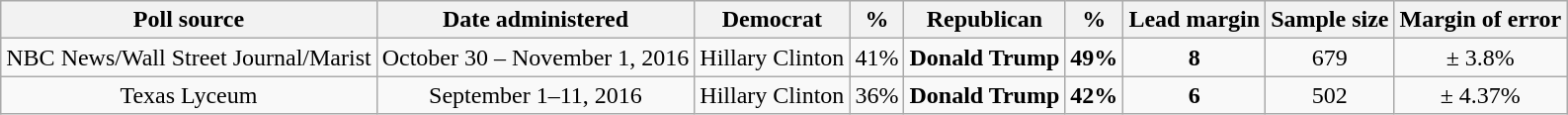<table class="wikitable" style="text-align:center;">
<tr>
<th>Poll source</th>
<th>Date administered</th>
<th>Democrat</th>
<th>%</th>
<th>Republican</th>
<th>%</th>
<th>Lead margin</th>
<th>Sample size</th>
<th>Margin of error</th>
</tr>
<tr>
<td>NBC News/Wall Street Journal/Marist</td>
<td>October 30 – November 1, 2016</td>
<td>Hillary Clinton</td>
<td>41%</td>
<td><strong>Donald Trump</strong></td>
<td><strong>49%</strong></td>
<td><strong>8</strong></td>
<td>679</td>
<td>± 3.8%</td>
</tr>
<tr>
<td>Texas Lyceum</td>
<td>September 1–11, 2016</td>
<td>Hillary Clinton</td>
<td>36%</td>
<td><strong>Donald Trump</strong></td>
<td><strong>42%</strong></td>
<td><strong>6</strong></td>
<td>502</td>
<td>± 4.37%</td>
</tr>
</table>
